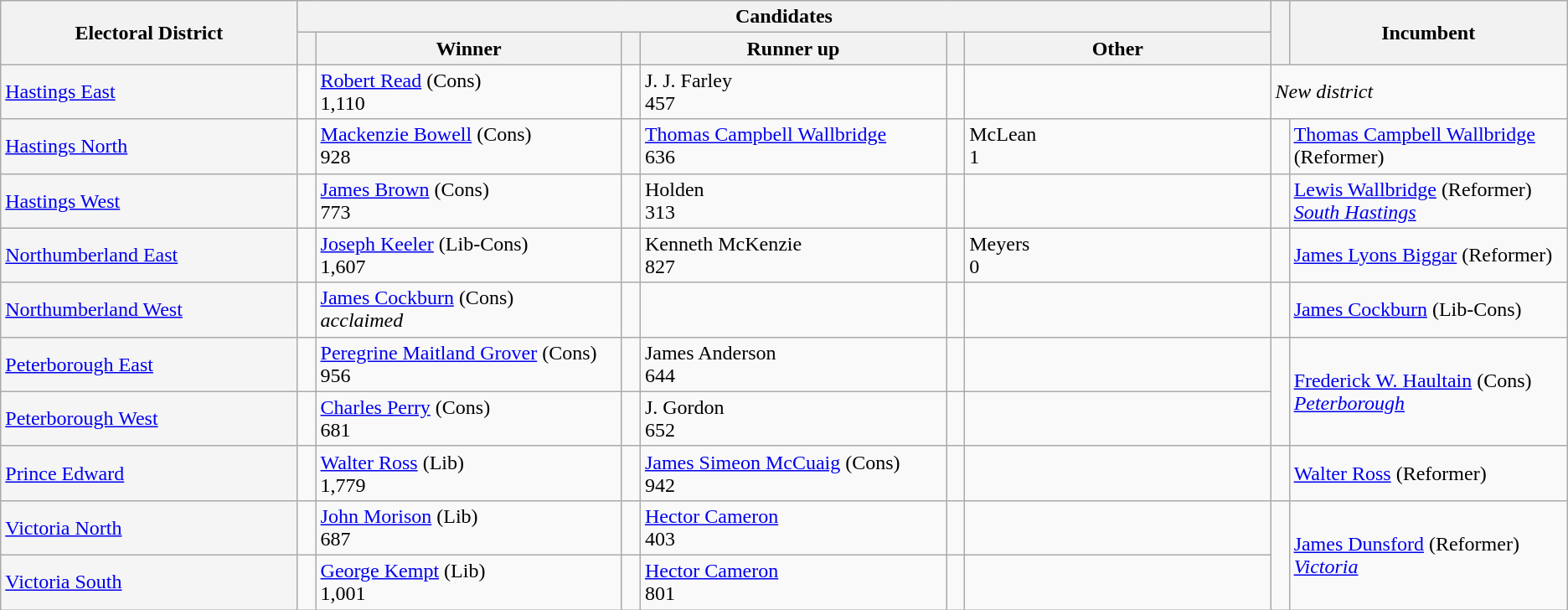<table class="wikitable">
<tr>
<th width=16% rowspan=2>Electoral District</th>
<th colspan=6>Candidates</th>
<th width=1% rowspan=2> </th>
<th width=15% rowspan=2>Incumbent</th>
</tr>
<tr>
<th width=1%> </th>
<th width=16.5%>Winner</th>
<th width=1%> </th>
<th width=16.5%>Runner up</th>
<th width=1%> </th>
<th width=16.5%>Other</th>
</tr>
<tr>
<td style="background:whitesmoke;"><a href='#'>Hastings East</a></td>
<td></td>
<td><a href='#'>Robert Read</a> (Cons)<br> 1,110</td>
<td></td>
<td>J. J. Farley <br> 457</td>
<td></td>
<td></td>
<td colspan="2"><em>New district</em></td>
</tr>
<tr>
<td style="background:whitesmoke;"><a href='#'>Hastings North</a></td>
<td></td>
<td><a href='#'>Mackenzie Bowell</a> (Cons)<br> 928</td>
<td></td>
<td><a href='#'>Thomas Campbell Wallbridge</a><br> 636</td>
<td></td>
<td>McLean <br> 1</td>
<td></td>
<td><a href='#'>Thomas Campbell Wallbridge</a> (Reformer)</td>
</tr>
<tr>
<td style="background:whitesmoke;"><a href='#'>Hastings West</a></td>
<td></td>
<td><a href='#'>James Brown</a> (Cons)<br> 773</td>
<td></td>
<td>Holden <br> 313</td>
<td></td>
<td></td>
<td></td>
<td><a href='#'>Lewis Wallbridge</a> (Reformer) <br> <span><em><a href='#'>South Hastings</a></em></span></td>
</tr>
<tr>
<td style="background:whitesmoke;"><a href='#'>Northumberland East</a></td>
<td></td>
<td><a href='#'>Joseph Keeler</a> (Lib-Cons)<br> 1,607</td>
<td></td>
<td>Kenneth McKenzie <br> 827</td>
<td></td>
<td>Meyers <br> 0</td>
<td></td>
<td><a href='#'>James Lyons Biggar</a> (Reformer)</td>
</tr>
<tr>
<td style="background:whitesmoke;"><a href='#'>Northumberland West</a></td>
<td></td>
<td><a href='#'>James Cockburn</a> (Cons)<br> <em>acclaimed</em></td>
<td></td>
<td></td>
<td></td>
<td></td>
<td></td>
<td><a href='#'>James Cockburn</a> (Lib-Cons)</td>
</tr>
<tr>
<td style="background:whitesmoke;"><a href='#'>Peterborough East</a></td>
<td></td>
<td><a href='#'>Peregrine Maitland Grover</a> (Cons) <br> 956</td>
<td></td>
<td>James Anderson <br> 644</td>
<td></td>
<td></td>
<td rowspan="2"></td>
<td rowspan="2"><a href='#'>Frederick W. Haultain</a> (Cons) <br><span><em><a href='#'>Peterborough</a></em></span></td>
</tr>
<tr>
<td style="background:whitesmoke;"><a href='#'>Peterborough West</a></td>
<td></td>
<td><a href='#'>Charles Perry</a> (Cons)<br> 681</td>
<td></td>
<td>J. Gordon <br> 652</td>
<td></td>
<td></td>
</tr>
<tr>
<td style="background:whitesmoke;"><a href='#'>Prince Edward</a></td>
<td></td>
<td><a href='#'>Walter Ross</a> (Lib)<br> 1,779</td>
<td></td>
<td><a href='#'>James Simeon McCuaig</a> (Cons) <br> 942</td>
<td></td>
<td></td>
<td></td>
<td><a href='#'>Walter Ross</a> (Reformer)</td>
</tr>
<tr>
<td style="background:whitesmoke;"><a href='#'>Victoria North</a></td>
<td></td>
<td><a href='#'>John Morison</a> (Lib)<br> 687</td>
<td></td>
<td><a href='#'>Hector Cameron</a> <br> 403</td>
<td></td>
<td></td>
<td rowspan="2"></td>
<td rowspan="2"><a href='#'>James Dunsford</a> (Reformer) <br><span><em><a href='#'>Victoria</a></em></span></td>
</tr>
<tr>
<td style="background:whitesmoke;"><a href='#'>Victoria South</a></td>
<td></td>
<td><a href='#'>George Kempt</a> (Lib)<br> 1,001</td>
<td></td>
<td><a href='#'>Hector Cameron</a> <br> 801</td>
<td></td>
<td></td>
</tr>
</table>
